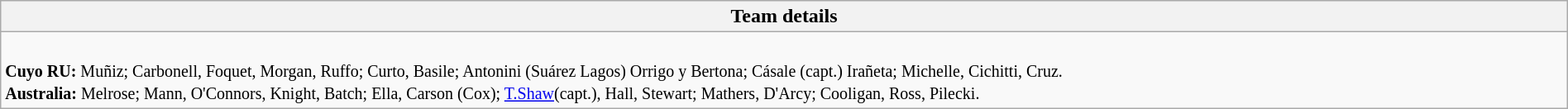<table style="width:100%" class="wikitable collapsible collapsed">
<tr>
<th>Team details</th>
</tr>
<tr>
<td><br><small><strong>Cuyo RU:</strong> Muñiz; Carbonell, Foquet, Morgan, Ruffo; Curto, Basile; Antonini (Suárez Lagos) Orrigo y
Bertona; Cásale (capt.) Irañeta; Michelle, Cichitti, Cruz.  <br><strong>Australia:</strong> Melrose; Mann, O'Connors, Knight, Batch; Ella, Carson (Cox); <a href='#'>T.Shaw</a>(capt.), Hall, Stewart; Mathers, D'Arcy; Cooligan, Ross, Pilecki.</small></td>
</tr>
</table>
